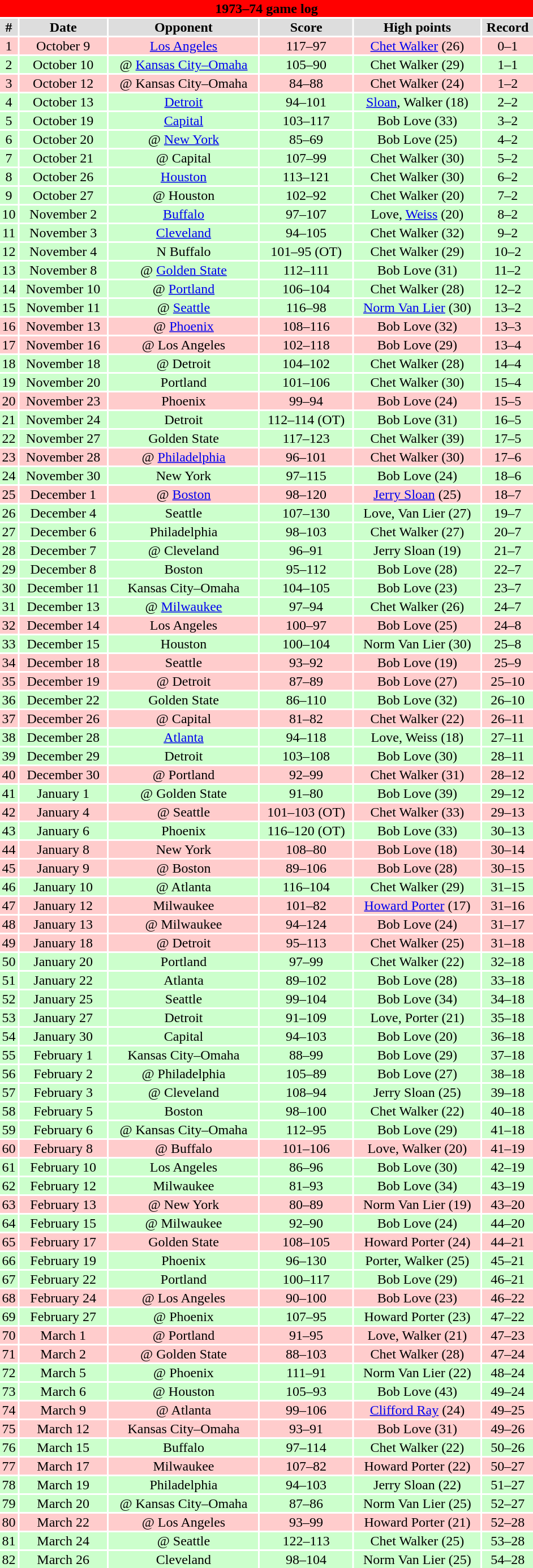<table class="toccolours collapsible" width=50% style="clear:both; margin:1.5em auto; text-align:center">
<tr>
<th colspan=11 style="background:#FF0000; color:#000000;">1973–74 game log</th>
</tr>
<tr align="center" bgcolor="#dddddd">
<td><strong>#</strong></td>
<td><strong>Date</strong></td>
<td><strong>Opponent</strong></td>
<td><strong>Score</strong></td>
<td><strong>High points</strong></td>
<td><strong>Record</strong></td>
</tr>
<tr align="center" bgcolor="#ffcccc">
<td>1</td>
<td>October 9</td>
<td><a href='#'>Los Angeles</a></td>
<td>117–97</td>
<td><a href='#'>Chet Walker</a> (26)</td>
<td>0–1</td>
</tr>
<tr align="center" bgcolor="#ccffcc">
<td>2</td>
<td>October 10</td>
<td>@ <a href='#'>Kansas City–Omaha</a></td>
<td>105–90</td>
<td>Chet Walker (29)</td>
<td>1–1</td>
</tr>
<tr align="center" bgcolor="#ffcccc">
<td>3</td>
<td>October 12</td>
<td>@ Kansas City–Omaha</td>
<td>84–88</td>
<td>Chet Walker (24)</td>
<td>1–2</td>
</tr>
<tr align="center" bgcolor="#ccffcc">
<td>4</td>
<td>October 13</td>
<td><a href='#'>Detroit</a></td>
<td>94–101</td>
<td><a href='#'>Sloan</a>, Walker (18)</td>
<td>2–2</td>
</tr>
<tr align="center" bgcolor="#ccffcc">
<td>5</td>
<td>October 19</td>
<td><a href='#'>Capital</a></td>
<td>103–117</td>
<td>Bob Love (33)</td>
<td>3–2</td>
</tr>
<tr align="center" bgcolor="#ccffcc">
<td>6</td>
<td>October 20</td>
<td>@ <a href='#'>New York</a></td>
<td>85–69</td>
<td>Bob Love (25)</td>
<td>4–2</td>
</tr>
<tr align="center" bgcolor="#ccffcc">
<td>7</td>
<td>October 21</td>
<td>@ Capital</td>
<td>107–99</td>
<td>Chet Walker (30)</td>
<td>5–2</td>
</tr>
<tr align="center" bgcolor="#ccffcc">
<td>8</td>
<td>October 26</td>
<td><a href='#'>Houston</a></td>
<td>113–121</td>
<td>Chet Walker (30)</td>
<td>6–2</td>
</tr>
<tr align="center" bgcolor="#ccffcc">
<td>9</td>
<td>October 27</td>
<td>@ Houston</td>
<td>102–92</td>
<td>Chet Walker (20)</td>
<td>7–2</td>
</tr>
<tr align="center" bgcolor="#ccffcc">
<td>10</td>
<td>November 2</td>
<td><a href='#'>Buffalo</a></td>
<td>97–107</td>
<td>Love, <a href='#'>Weiss</a> (20)</td>
<td>8–2</td>
</tr>
<tr align="center" bgcolor="#ccffcc">
<td>11</td>
<td>November 3</td>
<td><a href='#'>Cleveland</a></td>
<td>94–105</td>
<td>Chet Walker (32)</td>
<td>9–2</td>
</tr>
<tr align="center" bgcolor="#ccffcc">
<td>12</td>
<td>November 4</td>
<td>N Buffalo</td>
<td>101–95 (OT)</td>
<td>Chet Walker (29)</td>
<td>10–2</td>
</tr>
<tr align="center" bgcolor="#ccffcc">
<td>13</td>
<td>November 8</td>
<td>@ <a href='#'>Golden State</a></td>
<td>112–111</td>
<td>Bob Love (31)</td>
<td>11–2</td>
</tr>
<tr align="center" bgcolor="#ccffcc">
<td>14</td>
<td>November 10</td>
<td>@ <a href='#'>Portland</a></td>
<td>106–104</td>
<td>Chet Walker (28)</td>
<td>12–2</td>
</tr>
<tr align="center" bgcolor="#ccffcc">
<td>15</td>
<td>November 11</td>
<td>@ <a href='#'>Seattle</a></td>
<td>116–98</td>
<td><a href='#'>Norm Van Lier</a> (30)</td>
<td>13–2</td>
</tr>
<tr align="center" bgcolor="#ffcccc">
<td>16</td>
<td>November 13</td>
<td>@ <a href='#'>Phoenix</a></td>
<td>108–116</td>
<td>Bob Love (32)</td>
<td>13–3</td>
</tr>
<tr align="center" bgcolor="#ffcccc">
<td>17</td>
<td>November 16</td>
<td>@ Los Angeles</td>
<td>102–118</td>
<td>Bob Love (29)</td>
<td>13–4</td>
</tr>
<tr align="center" bgcolor="#ccffcc">
<td>18</td>
<td>November 18</td>
<td>@ Detroit</td>
<td>104–102</td>
<td>Chet Walker (28)</td>
<td>14–4</td>
</tr>
<tr align="center" bgcolor="#ccffcc">
<td>19</td>
<td>November 20</td>
<td>Portland</td>
<td>101–106</td>
<td>Chet Walker (30)</td>
<td>15–4</td>
</tr>
<tr align="center" bgcolor="#ffcccc">
<td>20</td>
<td>November 23</td>
<td>Phoenix</td>
<td>99–94</td>
<td>Bob Love (24)</td>
<td>15–5</td>
</tr>
<tr align="center" bgcolor="#ccffcc">
<td>21</td>
<td>November 24</td>
<td>Detroit</td>
<td>112–114 (OT)</td>
<td>Bob Love (31)</td>
<td>16–5</td>
</tr>
<tr align="center" bgcolor="#ccffcc">
<td>22</td>
<td>November 27</td>
<td>Golden State</td>
<td>117–123</td>
<td>Chet Walker (39)</td>
<td>17–5</td>
</tr>
<tr align="center" bgcolor="#ffcccc">
<td>23</td>
<td>November 28</td>
<td>@ <a href='#'>Philadelphia</a></td>
<td>96–101</td>
<td>Chet Walker (30)</td>
<td>17–6</td>
</tr>
<tr align="center" bgcolor="#ccffcc">
<td>24</td>
<td>November 30</td>
<td>New York</td>
<td>97–115</td>
<td>Bob Love (24)</td>
<td>18–6</td>
</tr>
<tr align="center" bgcolor="#ffcccc">
<td>25</td>
<td>December 1</td>
<td>@ <a href='#'>Boston</a></td>
<td>98–120</td>
<td><a href='#'>Jerry Sloan</a> (25)</td>
<td>18–7</td>
</tr>
<tr align="center" bgcolor="#ccffcc">
<td>26</td>
<td>December 4</td>
<td>Seattle</td>
<td>107–130</td>
<td>Love, Van Lier (27)</td>
<td>19–7</td>
</tr>
<tr align="center" bgcolor="#ccffcc">
<td>27</td>
<td>December 6</td>
<td>Philadelphia</td>
<td>98–103</td>
<td>Chet Walker (27)</td>
<td>20–7</td>
</tr>
<tr align="center" bgcolor="#ccffcc">
<td>28</td>
<td>December 7</td>
<td>@ Cleveland</td>
<td>96–91</td>
<td>Jerry Sloan (19)</td>
<td>21–7</td>
</tr>
<tr align="center" bgcolor="#ccffcc">
<td>29</td>
<td>December 8</td>
<td>Boston</td>
<td>95–112</td>
<td>Bob Love (28)</td>
<td>22–7</td>
</tr>
<tr align="center" bgcolor="#ccffcc">
<td>30</td>
<td>December 11</td>
<td>Kansas City–Omaha</td>
<td>104–105</td>
<td>Bob Love (23)</td>
<td>23–7</td>
</tr>
<tr align="center" bgcolor="#ccffcc">
<td>31</td>
<td>December 13</td>
<td>@ <a href='#'>Milwaukee</a></td>
<td>97–94</td>
<td>Chet Walker (26)</td>
<td>24–7</td>
</tr>
<tr align="center" bgcolor="#ffcccc">
<td>32</td>
<td>December 14</td>
<td>Los Angeles</td>
<td>100–97</td>
<td>Bob Love (25)</td>
<td>24–8</td>
</tr>
<tr align="center" bgcolor="#ccffcc">
<td>33</td>
<td>December 15</td>
<td>Houston</td>
<td>100–104</td>
<td>Norm Van Lier (30)</td>
<td>25–8</td>
</tr>
<tr align="center" bgcolor="#ffcccc">
<td>34</td>
<td>December 18</td>
<td>Seattle</td>
<td>93–92</td>
<td>Bob Love (19)</td>
<td>25–9</td>
</tr>
<tr align="center" bgcolor="#ffcccc">
<td>35</td>
<td>December 19</td>
<td>@ Detroit</td>
<td>87–89</td>
<td>Bob Love (27)</td>
<td>25–10</td>
</tr>
<tr align="center" bgcolor="#ccffcc">
<td>36</td>
<td>December 22</td>
<td>Golden State</td>
<td>86–110</td>
<td>Bob Love (32)</td>
<td>26–10</td>
</tr>
<tr align="center" bgcolor="#ffcccc">
<td>37</td>
<td>December 26</td>
<td>@ Capital</td>
<td>81–82</td>
<td>Chet Walker (22)</td>
<td>26–11</td>
</tr>
<tr align="center" bgcolor="#ccffcc">
<td>38</td>
<td>December 28</td>
<td><a href='#'>Atlanta</a></td>
<td>94–118</td>
<td>Love, Weiss (18)</td>
<td>27–11</td>
</tr>
<tr align="center" bgcolor="#ccffcc">
<td>39</td>
<td>December 29</td>
<td>Detroit</td>
<td>103–108</td>
<td>Bob Love (30)</td>
<td>28–11</td>
</tr>
<tr align="center" bgcolor="#ffcccc">
<td>40</td>
<td>December 30</td>
<td>@ Portland</td>
<td>92–99</td>
<td>Chet Walker (31)</td>
<td>28–12</td>
</tr>
<tr align="center" bgcolor="#ccffcc">
<td>41</td>
<td>January 1</td>
<td>@ Golden State</td>
<td>91–80</td>
<td>Bob Love (39)</td>
<td>29–12</td>
</tr>
<tr align="center" bgcolor="#ffcccc">
<td>42</td>
<td>January 4</td>
<td>@ Seattle</td>
<td>101–103 (OT)</td>
<td>Chet Walker (33)</td>
<td>29–13</td>
</tr>
<tr align="center" bgcolor="#ccffcc">
<td>43</td>
<td>January 6</td>
<td>Phoenix</td>
<td>116–120 (OT)</td>
<td>Bob Love (33)</td>
<td>30–13</td>
</tr>
<tr align="center" bgcolor="#ffcccc">
<td>44</td>
<td>January 8</td>
<td>New York</td>
<td>108–80</td>
<td>Bob Love (18)</td>
<td>30–14</td>
</tr>
<tr align="center" bgcolor="#ffcccc">
<td>45</td>
<td>January 9</td>
<td>@ Boston</td>
<td>89–106</td>
<td>Bob Love (28)</td>
<td>30–15</td>
</tr>
<tr align="center" bgcolor="#ccffcc">
<td>46</td>
<td>January 10</td>
<td>@ Atlanta</td>
<td>116–104</td>
<td>Chet Walker (29)</td>
<td>31–15</td>
</tr>
<tr align="center" bgcolor="#ffcccc">
<td>47</td>
<td>January 12</td>
<td>Milwaukee</td>
<td>101–82</td>
<td><a href='#'>Howard Porter</a> (17)</td>
<td>31–16</td>
</tr>
<tr align="center" bgcolor="#ffcccc">
<td>48</td>
<td>January 13</td>
<td>@ Milwaukee</td>
<td>94–124</td>
<td>Bob Love (24)</td>
<td>31–17</td>
</tr>
<tr align="center" bgcolor="#ffcccc">
<td>49</td>
<td>January 18</td>
<td>@ Detroit</td>
<td>95–113</td>
<td>Chet Walker (25)</td>
<td>31–18</td>
</tr>
<tr align="center" bgcolor="#ccffcc">
<td>50</td>
<td>January 20</td>
<td>Portland</td>
<td>97–99</td>
<td>Chet Walker (22)</td>
<td>32–18</td>
</tr>
<tr align="center" bgcolor="#ccffcc">
<td>51</td>
<td>January 22</td>
<td>Atlanta</td>
<td>89–102</td>
<td>Bob Love (28)</td>
<td>33–18</td>
</tr>
<tr align="center" bgcolor="#ccffcc">
<td>52</td>
<td>January 25</td>
<td>Seattle</td>
<td>99–104</td>
<td>Bob Love (34)</td>
<td>34–18</td>
</tr>
<tr align="center" bgcolor="#ccffcc">
<td>53</td>
<td>January 27</td>
<td>Detroit</td>
<td>91–109</td>
<td>Love, Porter (21)</td>
<td>35–18</td>
</tr>
<tr align="center" bgcolor="#ccffcc">
<td>54</td>
<td>January 30</td>
<td>Capital</td>
<td>94–103</td>
<td>Bob Love (20)</td>
<td>36–18</td>
</tr>
<tr align="center" bgcolor="#ccffcc">
<td>55</td>
<td>February 1</td>
<td>Kansas City–Omaha</td>
<td>88–99</td>
<td>Bob Love (29)</td>
<td>37–18</td>
</tr>
<tr align="center" bgcolor="#ccffcc">
<td>56</td>
<td>February 2</td>
<td>@ Philadelphia</td>
<td>105–89</td>
<td>Bob Love (27)</td>
<td>38–18</td>
</tr>
<tr align="center" bgcolor="#ccffcc">
<td>57</td>
<td>February 3</td>
<td>@ Cleveland</td>
<td>108–94</td>
<td>Jerry Sloan (25)</td>
<td>39–18</td>
</tr>
<tr align="center" bgcolor="#ccffcc">
<td>58</td>
<td>February 5</td>
<td>Boston</td>
<td>98–100</td>
<td>Chet Walker (22)</td>
<td>40–18</td>
</tr>
<tr align="center" bgcolor="#ccffcc">
<td>59</td>
<td>February 6</td>
<td>@ Kansas City–Omaha</td>
<td>112–95</td>
<td>Bob Love (29)</td>
<td>41–18</td>
</tr>
<tr align="center" bgcolor="#ffcccc">
<td>60</td>
<td>February 8</td>
<td>@ Buffalo</td>
<td>101–106</td>
<td>Love, Walker (20)</td>
<td>41–19</td>
</tr>
<tr align="center" bgcolor="#ccffcc">
<td>61</td>
<td>February 10</td>
<td>Los Angeles</td>
<td>86–96</td>
<td>Bob Love (30)</td>
<td>42–19</td>
</tr>
<tr align="center" bgcolor="#ccffcc">
<td>62</td>
<td>February 12</td>
<td>Milwaukee</td>
<td>81–93</td>
<td>Bob Love (34)</td>
<td>43–19</td>
</tr>
<tr align="center" bgcolor="#ffcccc">
<td>63</td>
<td>February 13</td>
<td>@ New York</td>
<td>80–89</td>
<td>Norm Van Lier (19)</td>
<td>43–20</td>
</tr>
<tr align="center" bgcolor="#ccffcc">
<td>64</td>
<td>February 15</td>
<td>@ Milwaukee</td>
<td>92–90</td>
<td>Bob Love (24)</td>
<td>44–20</td>
</tr>
<tr align="center" bgcolor="#ffcccc">
<td>65</td>
<td>February 17</td>
<td>Golden State</td>
<td>108–105</td>
<td>Howard Porter (24)</td>
<td>44–21</td>
</tr>
<tr align="center" bgcolor="#ccffcc">
<td>66</td>
<td>February 19</td>
<td>Phoenix</td>
<td>96–130</td>
<td>Porter, Walker (25)</td>
<td>45–21</td>
</tr>
<tr align="center" bgcolor="#ccffcc">
<td>67</td>
<td>February 22</td>
<td>Portland</td>
<td>100–117</td>
<td>Bob Love (29)</td>
<td>46–21</td>
</tr>
<tr align="center" bgcolor="#ffcccc">
<td>68</td>
<td>February 24</td>
<td>@ Los Angeles</td>
<td>90–100</td>
<td>Bob Love (23)</td>
<td>46–22</td>
</tr>
<tr align="center" bgcolor="#ccffcc">
<td>69</td>
<td>February 27</td>
<td>@ Phoenix</td>
<td>107–95</td>
<td>Howard Porter (23)</td>
<td>47–22</td>
</tr>
<tr align="center" bgcolor="#ffcccc">
<td>70</td>
<td>March 1</td>
<td>@ Portland</td>
<td>91–95</td>
<td>Love, Walker (21)</td>
<td>47–23</td>
</tr>
<tr align="center" bgcolor="#ffcccc">
<td>71</td>
<td>March 2</td>
<td>@ Golden State</td>
<td>88–103</td>
<td>Chet Walker (28)</td>
<td>47–24</td>
</tr>
<tr align="center" bgcolor="#ccffcc">
<td>72</td>
<td>March 5</td>
<td>@ Phoenix</td>
<td>111–91</td>
<td>Norm Van Lier (22)</td>
<td>48–24</td>
</tr>
<tr align="center" bgcolor="#ccffcc">
<td>73</td>
<td>March 6</td>
<td>@ Houston</td>
<td>105–93</td>
<td>Bob Love (43)</td>
<td>49–24</td>
</tr>
<tr align="center" bgcolor="#ffcccc">
<td>74</td>
<td>March 9</td>
<td>@ Atlanta</td>
<td>99–106</td>
<td><a href='#'>Clifford Ray</a> (24)</td>
<td>49–25</td>
</tr>
<tr align="center" bgcolor="#ffcccc">
<td>75</td>
<td>March 12</td>
<td>Kansas City–Omaha</td>
<td>93–91</td>
<td>Bob Love (31)</td>
<td>49–26</td>
</tr>
<tr align="center" bgcolor="#ccffcc">
<td>76</td>
<td>March 15</td>
<td>Buffalo</td>
<td>97–114</td>
<td>Chet Walker (22)</td>
<td>50–26</td>
</tr>
<tr align="center" bgcolor="#ffcccc">
<td>77</td>
<td>March 17</td>
<td>Milwaukee</td>
<td>107–82</td>
<td>Howard Porter (22)</td>
<td>50–27</td>
</tr>
<tr align="center" bgcolor="#ccffcc">
<td>78</td>
<td>March 19</td>
<td>Philadelphia</td>
<td>94–103</td>
<td>Jerry Sloan (22)</td>
<td>51–27</td>
</tr>
<tr align="center" bgcolor="#ccffcc">
<td>79</td>
<td>March 20</td>
<td>@ Kansas City–Omaha</td>
<td>87–86</td>
<td>Norm Van Lier (25)</td>
<td>52–27</td>
</tr>
<tr align="center" bgcolor="#ffcccc">
<td>80</td>
<td>March 22</td>
<td>@ Los Angeles</td>
<td>93–99</td>
<td>Howard Porter (21)</td>
<td>52–28</td>
</tr>
<tr align="center" bgcolor="#ccffcc">
<td>81</td>
<td>March 24</td>
<td>@ Seattle</td>
<td>122–113</td>
<td>Chet Walker (25)</td>
<td>53–28</td>
</tr>
<tr align="center" bgcolor="#ccffcc">
<td>82</td>
<td>March 26</td>
<td>Cleveland</td>
<td>98–104</td>
<td>Norm Van Lier (25)</td>
<td>54–28</td>
</tr>
</table>
